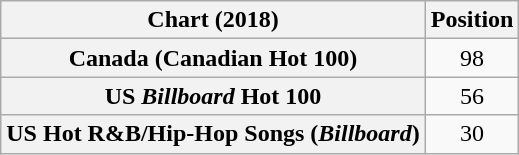<table class="wikitable sortable plainrowheaders" style="text-align:center">
<tr>
<th scope="col">Chart (2018)</th>
<th scope="col">Position</th>
</tr>
<tr>
<th scope="row">Canada (Canadian Hot 100)</th>
<td>98</td>
</tr>
<tr>
<th scope="row">US <em>Billboard</em> Hot 100</th>
<td>56</td>
</tr>
<tr>
<th scope="row">US Hot R&B/Hip-Hop Songs (<em>Billboard</em>)</th>
<td>30</td>
</tr>
</table>
